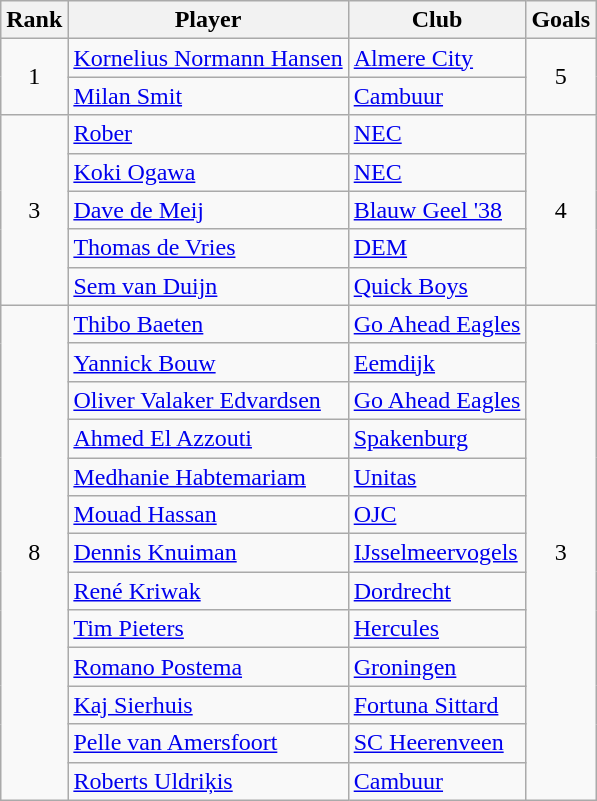<table class="wikitable" style="text-align:center;">
<tr>
<th>Rank</th>
<th>Player</th>
<th>Club</th>
<th>Goals</th>
</tr>
<tr>
<td rowspan="2">1</td>
<td align="left"> <a href='#'>Kornelius Normann Hansen</a></td>
<td align="left"><a href='#'>Almere City</a></td>
<td rowspan="2">5</td>
</tr>
<tr>
<td align="left"> <a href='#'>Milan Smit</a></td>
<td align="left"><a href='#'>Cambuur</a></td>
</tr>
<tr>
<td rowspan="5">3</td>
<td align="left"> <a href='#'>Rober</a></td>
<td align="left"><a href='#'>NEC</a></td>
<td rowspan="5">4</td>
</tr>
<tr>
<td align="left"> <a href='#'>Koki Ogawa</a></td>
<td align="left"><a href='#'>NEC</a></td>
</tr>
<tr>
<td align="left"> <a href='#'>Dave de Meij</a></td>
<td align="left"><a href='#'>Blauw Geel '38</a></td>
</tr>
<tr>
<td align="left"> <a href='#'>Thomas de Vries</a></td>
<td align="left"><a href='#'>DEM</a></td>
</tr>
<tr>
<td align="left"> <a href='#'>Sem van Duijn</a></td>
<td align="left"><a href='#'>Quick Boys</a></td>
</tr>
<tr>
<td rowspan="13">8</td>
<td align="left"> <a href='#'>Thibo Baeten</a></td>
<td align="left"><a href='#'>Go Ahead Eagles</a></td>
<td rowspan="13">3</td>
</tr>
<tr>
<td align="left"> <a href='#'>Yannick Bouw</a></td>
<td align="left"><a href='#'>Eemdijk</a></td>
</tr>
<tr>
<td align="left"> <a href='#'>Oliver Valaker Edvardsen</a></td>
<td align="left"><a href='#'>Go Ahead Eagles</a></td>
</tr>
<tr>
<td align="left"> <a href='#'>Ahmed El Azzouti</a></td>
<td align="left"><a href='#'>Spakenburg</a></td>
</tr>
<tr>
<td align="left"> <a href='#'>Medhanie Habtemariam</a></td>
<td align="left"><a href='#'>Unitas</a></td>
</tr>
<tr>
<td align="left"> <a href='#'>Mouad Hassan</a></td>
<td align="left"><a href='#'>OJC</a></td>
</tr>
<tr>
<td align="left"> <a href='#'>Dennis Knuiman</a></td>
<td align="left"><a href='#'>IJsselmeervogels</a></td>
</tr>
<tr>
<td align="left"> <a href='#'>René Kriwak</a></td>
<td align="left"><a href='#'>Dordrecht</a></td>
</tr>
<tr>
<td align="left"> <a href='#'>Tim Pieters</a></td>
<td align="left"><a href='#'>Hercules</a></td>
</tr>
<tr>
<td align="left"> <a href='#'>Romano Postema</a></td>
<td align="left"><a href='#'>Groningen</a></td>
</tr>
<tr>
<td align="left"> <a href='#'>Kaj Sierhuis</a></td>
<td align="left"><a href='#'>Fortuna Sittard</a></td>
</tr>
<tr>
<td align="left"> <a href='#'>Pelle van Amersfoort</a></td>
<td align="left"><a href='#'>SC Heerenveen</a></td>
</tr>
<tr>
<td align="left"> <a href='#'>Roberts Uldriķis</a></td>
<td align="left"><a href='#'>Cambuur</a></td>
</tr>
</table>
